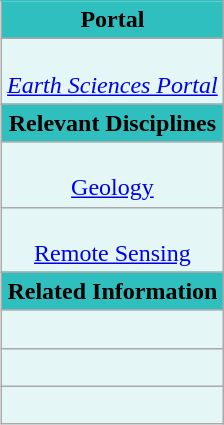<table class="wikitable infobox" style="width: auto; border:1px solid #ADD8E6;" cellspacing="0" cellpadding="0">
<tr>
<td style="text-align: center; font-weight: bold; border-top:1px solid #30BFBF; background:#30BFBF;">Portal</td>
</tr>
<tr>
<td style="text-align: center; border-top:1px solid #30BFBF; background:#E4F6F6"><br><em><a href='#'>Earth Sciences Portal</a></em></td>
</tr>
<tr>
<td style="text-align: center; font-weight: bold; border-top:1px solid #30BFBF; background:#30BFBF;">Relevant Disciplines</td>
</tr>
<tr>
<td style="text-align: center; border-top:1px solid #30BFBF; background:#E4F6F6"><br><a href='#'>Geology</a></td>
</tr>
<tr>
<td style="text-align: center; border-top:1px solid #30BFBF; background:#E4F6F6"><br><a href='#'>Remote Sensing</a></td>
</tr>
<tr>
<td style="text-align: center; font-weight: bold; background:#30BFBF; border-bottom:1px solid ##30BFBF;">Related Information</td>
</tr>
<tr>
<td style="text-align: center; background:#E4F6F6; padding-left: 0; padding-right: 0.8em;"><br></td>
</tr>
<tr>
<td style="text-align: center; background:#E4F6F6; padding-left: 0; padding-right: 0.8em;"><br></td>
</tr>
<tr>
<td style="text-align: center;  background:#E4F6F6; padding-left: 0; padding-right: 0.8em;"><br></td>
</tr>
</table>
